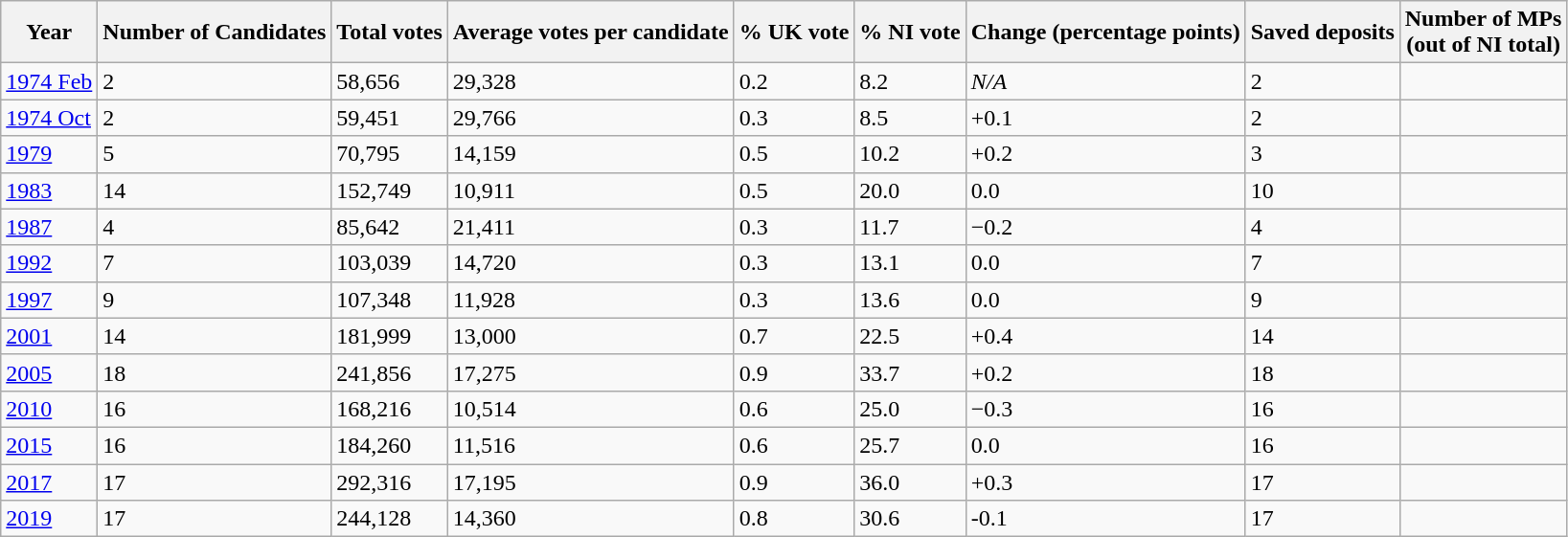<table class="wikitable sortable">
<tr>
<th>Year</th>
<th>Number of Candidates</th>
<th>Total votes</th>
<th>Average votes per candidate</th>
<th>% UK vote</th>
<th>% NI vote</th>
<th>Change (percentage points)</th>
<th>Saved deposits</th>
<th>Number of MPs <br>(out of NI total)</th>
</tr>
<tr>
<td><a href='#'>1974 Feb</a></td>
<td>2</td>
<td>58,656</td>
<td>29,328</td>
<td>0.2</td>
<td>8.2</td>
<td><em>N/A</em></td>
<td>2</td>
<td></td>
</tr>
<tr>
<td><a href='#'>1974 Oct</a></td>
<td>2</td>
<td>59,451</td>
<td>29,766</td>
<td>0.3</td>
<td>8.5</td>
<td>+0.1</td>
<td>2</td>
<td></td>
</tr>
<tr>
<td><a href='#'>1979</a></td>
<td>5</td>
<td>70,795</td>
<td>14,159</td>
<td>0.5</td>
<td>10.2</td>
<td>+0.2</td>
<td>3</td>
<td></td>
</tr>
<tr>
<td><a href='#'>1983</a></td>
<td>14</td>
<td>152,749</td>
<td>10,911</td>
<td>0.5</td>
<td>20.0</td>
<td>0.0</td>
<td>10</td>
<td></td>
</tr>
<tr>
<td><a href='#'>1987</a></td>
<td>4</td>
<td>85,642</td>
<td>21,411</td>
<td>0.3</td>
<td>11.7</td>
<td>−0.2</td>
<td>4</td>
<td></td>
</tr>
<tr>
<td><a href='#'>1992</a></td>
<td>7</td>
<td>103,039</td>
<td>14,720</td>
<td>0.3</td>
<td>13.1</td>
<td>0.0</td>
<td>7</td>
<td></td>
</tr>
<tr>
<td><a href='#'>1997</a></td>
<td>9</td>
<td>107,348</td>
<td>11,928</td>
<td>0.3</td>
<td>13.6</td>
<td>0.0</td>
<td>9</td>
<td></td>
</tr>
<tr>
<td><a href='#'>2001</a></td>
<td>14</td>
<td>181,999</td>
<td>13,000</td>
<td>0.7</td>
<td>22.5</td>
<td>+0.4</td>
<td>14</td>
<td></td>
</tr>
<tr>
<td><a href='#'>2005</a></td>
<td>18</td>
<td>241,856</td>
<td>17,275</td>
<td>0.9</td>
<td>33.7</td>
<td>+0.2</td>
<td>18</td>
<td></td>
</tr>
<tr>
<td><a href='#'>2010</a></td>
<td>16</td>
<td>168,216</td>
<td>10,514</td>
<td>0.6</td>
<td>25.0</td>
<td>−0.3</td>
<td>16</td>
<td></td>
</tr>
<tr>
<td><a href='#'>2015</a></td>
<td>16</td>
<td>184,260</td>
<td>11,516</td>
<td>0.6</td>
<td>25.7</td>
<td>0.0</td>
<td>16</td>
<td></td>
</tr>
<tr>
<td><a href='#'>2017</a></td>
<td>17</td>
<td>292,316</td>
<td>17,195</td>
<td>0.9</td>
<td>36.0</td>
<td>+0.3</td>
<td>17</td>
<td></td>
</tr>
<tr>
<td><a href='#'>2019</a></td>
<td>17</td>
<td>244,128</td>
<td>14,360</td>
<td>0.8</td>
<td>30.6</td>
<td>-0.1</td>
<td>17</td>
<td></td>
</tr>
</table>
